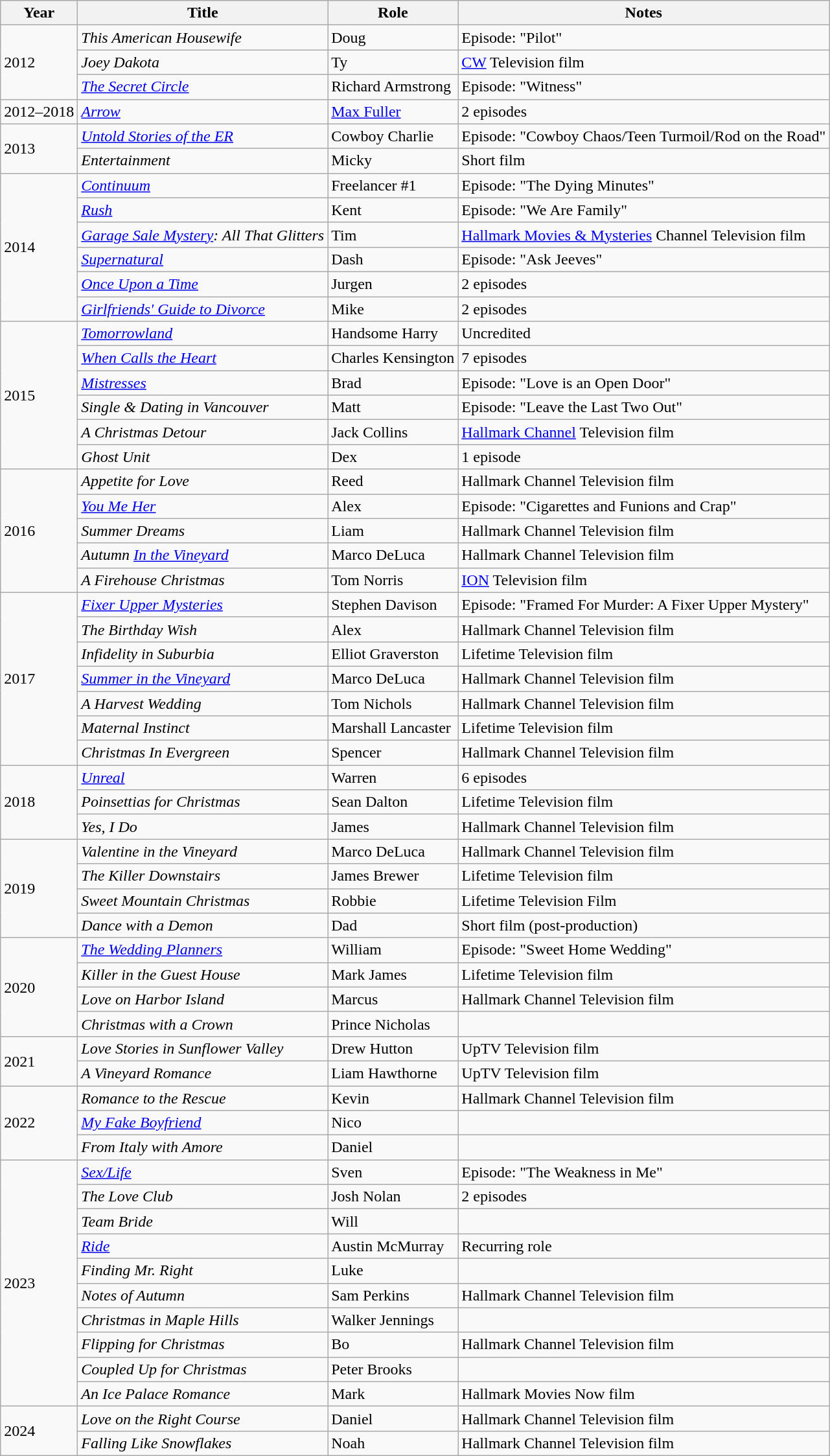<table class="wikitable sortable">
<tr>
<th>Year</th>
<th>Title</th>
<th>Role</th>
<th class="unsortable">Notes</th>
</tr>
<tr>
<td rowspan='3'>2012</td>
<td><em>This American Housewife</em></td>
<td>Doug</td>
<td>Episode: "Pilot"</td>
</tr>
<tr>
<td><em>Joey Dakota</em></td>
<td>Ty</td>
<td><a href='#'>CW</a> Television film</td>
</tr>
<tr>
<td data-sort-value="Secret Circle, The"><em><a href='#'>The Secret Circle</a></em></td>
<td>Richard Armstrong</td>
<td>Episode: "Witness"</td>
</tr>
<tr>
<td>2012–2018</td>
<td><em><a href='#'>Arrow</a></em></td>
<td><a href='#'>Max Fuller</a></td>
<td>2 episodes</td>
</tr>
<tr>
<td rowspan='2'>2013</td>
<td><em><a href='#'>Untold Stories of the ER</a></em></td>
<td>Cowboy Charlie</td>
<td>Episode: "Cowboy Chaos/Teen Turmoil/Rod on the Road"</td>
</tr>
<tr>
<td><em>Entertainment</em></td>
<td>Micky</td>
<td>Short film</td>
</tr>
<tr>
<td rowspan='6'>2014</td>
<td><em><a href='#'>Continuum</a></em></td>
<td>Freelancer #1</td>
<td>Episode: "The Dying Minutes"</td>
</tr>
<tr>
<td><em><a href='#'>Rush</a></em></td>
<td>Kent</td>
<td>Episode: "We Are Family"</td>
</tr>
<tr>
<td><em><a href='#'>Garage Sale Mystery</a>: All That Glitters</em></td>
<td>Tim</td>
<td><a href='#'>Hallmark Movies & Mysteries</a> Channel Television film</td>
</tr>
<tr>
<td><em><a href='#'>Supernatural</a></em></td>
<td>Dash</td>
<td>Episode: "Ask Jeeves"</td>
</tr>
<tr>
<td><em><a href='#'>Once Upon a Time</a></em></td>
<td>Jurgen</td>
<td>2 episodes</td>
</tr>
<tr>
<td><em><a href='#'>Girlfriends' Guide to Divorce</a></em></td>
<td>Mike</td>
<td>2 episodes</td>
</tr>
<tr>
<td rowspan='6'>2015</td>
<td><em><a href='#'>Tomorrowland</a></em></td>
<td>Handsome Harry</td>
<td>Uncredited</td>
</tr>
<tr>
<td><em><a href='#'>When Calls the Heart</a></em></td>
<td>Charles Kensington</td>
<td>7 episodes</td>
</tr>
<tr>
<td><em><a href='#'>Mistresses</a></em></td>
<td>Brad</td>
<td>Episode: "Love is an Open Door"</td>
</tr>
<tr>
<td><em>Single & Dating in Vancouver</em></td>
<td>Matt</td>
<td>Episode: "Leave the Last Two Out"</td>
</tr>
<tr>
<td data-sort-value="Christmas Detour, A"><em>A Christmas Detour</em></td>
<td>Jack Collins</td>
<td><a href='#'>Hallmark Channel</a> Television film</td>
</tr>
<tr>
<td><em>Ghost Unit</em></td>
<td>Dex</td>
<td>1 episode</td>
</tr>
<tr>
<td rowspan='5'>2016</td>
<td><em>Appetite for Love</em></td>
<td>Reed</td>
<td>Hallmark Channel Television film</td>
</tr>
<tr>
<td><em><a href='#'>You Me Her</a></em></td>
<td>Alex</td>
<td>Episode: "Cigarettes and Funions and Crap"</td>
</tr>
<tr>
<td><em>Summer Dreams</em></td>
<td>Liam</td>
<td>Hallmark Channel Television film</td>
</tr>
<tr>
<td><em>Autumn <a href='#'>In the Vineyard</a></em></td>
<td>Marco DeLuca</td>
<td>Hallmark Channel Television film</td>
</tr>
<tr>
<td data-sort-value="Firehouse Christmas, A"><em>A Firehouse Christmas</em></td>
<td>Tom Norris</td>
<td><a href='#'>ION</a> Television film</td>
</tr>
<tr>
<td rowspan='7'>2017</td>
<td><em><a href='#'>Fixer Upper Mysteries</a></em></td>
<td>Stephen Davison</td>
<td>Episode: "Framed For Murder: A Fixer Upper Mystery"</td>
</tr>
<tr>
<td data-sort-value="Birthday Wish, The"><em>The Birthday Wish</em></td>
<td>Alex</td>
<td>Hallmark Channel Television film</td>
</tr>
<tr>
<td><em>Infidelity in Suburbia</em></td>
<td>Elliot Graverston</td>
<td>Lifetime Television film</td>
</tr>
<tr>
<td><em><a href='#'>Summer in the Vineyard</a></em></td>
<td>Marco DeLuca</td>
<td>Hallmark Channel Television film</td>
</tr>
<tr>
<td data-sort-value="Harvest Wedding, A"><em>A Harvest Wedding</em></td>
<td>Tom Nichols</td>
<td>Hallmark Channel Television film</td>
</tr>
<tr>
<td><em>Maternal Instinct</em></td>
<td>Marshall Lancaster</td>
<td>Lifetime Television film</td>
</tr>
<tr>
<td><em>Christmas In Evergreen</em></td>
<td>Spencer</td>
<td>Hallmark Channel Television film</td>
</tr>
<tr>
<td rowspan='3'>2018</td>
<td><em><a href='#'>Unreal</a></em></td>
<td>Warren</td>
<td>6 episodes</td>
</tr>
<tr>
<td><em>Poinsettias for Christmas</em></td>
<td>Sean Dalton</td>
<td>Lifetime Television film</td>
</tr>
<tr>
<td><em>Yes, I Do</em></td>
<td>James</td>
<td>Hallmark Channel Television film</td>
</tr>
<tr>
<td rowspan='4'>2019</td>
<td><em>Valentine in the Vineyard</em></td>
<td>Marco DeLuca</td>
<td>Hallmark Channel Television film</td>
</tr>
<tr>
<td data-sort-value="Killer Downstairs, The"><em>The Killer Downstairs</em></td>
<td>James Brewer</td>
<td>Lifetime Television film</td>
</tr>
<tr>
<td><em>Sweet Mountain Christmas</em></td>
<td>Robbie</td>
<td>Lifetime Television Film</td>
</tr>
<tr>
<td><em>Dance with a Demon</em></td>
<td>Dad</td>
<td>Short film (post-production)</td>
</tr>
<tr>
<td rowspan='4'>2020</td>
<td data-sort-value="Wedding Planners, The"><em><a href='#'>The Wedding Planners</a></em></td>
<td>William</td>
<td>Episode: "Sweet Home Wedding"</td>
</tr>
<tr>
<td><em>Killer in the Guest House</em></td>
<td>Mark James</td>
<td>Lifetime Television film</td>
</tr>
<tr>
<td><em>Love on Harbor Island</em></td>
<td>Marcus</td>
<td>Hallmark Channel Television film</td>
</tr>
<tr>
<td><em>Christmas with a Crown</em></td>
<td>Prince Nicholas</td>
<td></td>
</tr>
<tr>
<td rowspan='2'>2021</td>
<td><em>Love Stories in Sunflower Valley</em></td>
<td>Drew Hutton</td>
<td>UpTV Television film</td>
</tr>
<tr>
<td data-sort-value="Vineyard Romance, A"><em>A Vineyard Romance</em></td>
<td>Liam Hawthorne</td>
<td>UpTV Television film</td>
</tr>
<tr>
<td rowspan='3'>2022</td>
<td><em>Romance to the Rescue</em></td>
<td>Kevin</td>
<td>Hallmark Channel Television film</td>
</tr>
<tr>
<td><em><a href='#'>My Fake Boyfriend</a></em></td>
<td>Nico</td>
<td></td>
</tr>
<tr>
<td><em>From Italy with Amore</em></td>
<td>Daniel</td>
<td></td>
</tr>
<tr>
<td rowspan='10'>2023</td>
<td><em><a href='#'>Sex/Life</a></em></td>
<td>Sven</td>
<td>Episode: "The Weakness in Me"</td>
</tr>
<tr>
<td data-sort-value="Love Club, The"><em>The Love Club</em></td>
<td>Josh Nolan</td>
<td>2 episodes</td>
</tr>
<tr>
<td><em>Team Bride</em></td>
<td>Will</td>
<td></td>
</tr>
<tr>
<td><em><a href='#'>Ride</a></em></td>
<td>Austin McMurray</td>
<td>Recurring role</td>
</tr>
<tr>
<td><em>Finding Mr. Right</em></td>
<td>Luke</td>
<td></td>
</tr>
<tr>
<td><em>Notes of Autumn</em></td>
<td>Sam Perkins</td>
<td>Hallmark Channel Television film</td>
</tr>
<tr>
<td><em>Christmas in Maple Hills</em></td>
<td>Walker Jennings</td>
<td></td>
</tr>
<tr>
<td><em>Flipping for Christmas</em></td>
<td>Bo</td>
<td>Hallmark Channel Television film</td>
</tr>
<tr>
<td><em>Coupled Up for Christmas</em></td>
<td>Peter Brooks</td>
<td></td>
</tr>
<tr>
<td><em>An Ice Palace Romance</em></td>
<td>Mark</td>
<td>Hallmark Movies Now film</td>
</tr>
<tr>
<td rowspan=2>2024</td>
<td><em>Love on the Right Course</em></td>
<td>Daniel</td>
<td>Hallmark Channel Television film</td>
</tr>
<tr>
<td><em>Falling Like Snowflakes</em></td>
<td>Noah</td>
<td>Hallmark Channel Television film</td>
</tr>
</table>
